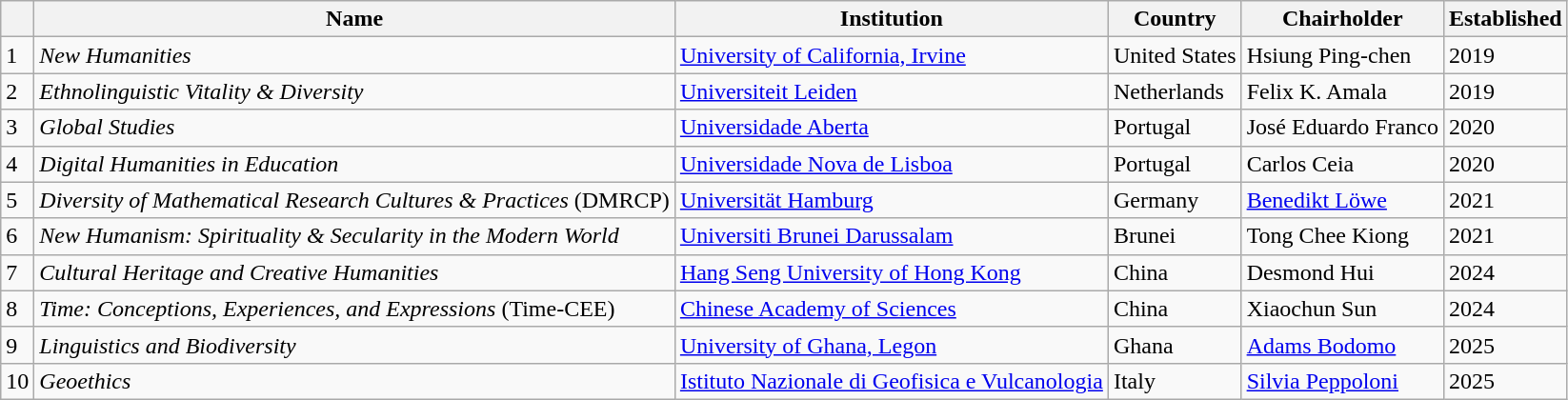<table class="wikitable">
<tr>
<th></th>
<th>Name</th>
<th>Institution</th>
<th>Country</th>
<th>Chairholder</th>
<th>Established</th>
</tr>
<tr>
<td>1</td>
<td><em>New Humanities</em></td>
<td><a href='#'>University of California, Irvine</a></td>
<td>United States</td>
<td>Hsiung Ping-chen</td>
<td>2019</td>
</tr>
<tr>
<td>2</td>
<td><em>Ethnolinguistic Vitality & Diversity</em></td>
<td><a href='#'>Universiteit Leiden</a></td>
<td>Netherlands</td>
<td>Felix K. Amala</td>
<td>2019</td>
</tr>
<tr>
<td>3</td>
<td><em>Global Studies</em></td>
<td><a href='#'>Universidade Aberta</a></td>
<td>Portugal</td>
<td>José Eduardo Franco</td>
<td>2020</td>
</tr>
<tr>
<td>4</td>
<td><em>Digital Humanities in Education</em></td>
<td><a href='#'>Universidade Nova de Lisboa</a></td>
<td>Portugal</td>
<td>Carlos Ceia</td>
<td>2020</td>
</tr>
<tr>
<td>5</td>
<td><em>Diversity of Mathematical Research Cultures & Practices</em> (DMRCP)</td>
<td><a href='#'>Universität Hamburg</a></td>
<td>Germany</td>
<td><a href='#'>Benedikt Löwe</a></td>
<td>2021</td>
</tr>
<tr>
<td>6</td>
<td><em>New Humanism: Spirituality & Secularity in the Modern World</em></td>
<td><a href='#'>Universiti Brunei Darussalam</a></td>
<td>Brunei</td>
<td>Tong Chee Kiong</td>
<td>2021</td>
</tr>
<tr>
<td>7</td>
<td><em>Cultural Heritage and Creative Humanities</em></td>
<td><a href='#'>Hang Seng University of Hong Kong</a></td>
<td>China</td>
<td>Desmond Hui</td>
<td>2024</td>
</tr>
<tr>
<td>8</td>
<td><em>Time: Conceptions, Experiences, and Expressions</em> (Time-CEE)</td>
<td><a href='#'>Chinese Academy of Sciences</a></td>
<td>China</td>
<td>Xiaochun Sun</td>
<td>2024</td>
</tr>
<tr>
<td>9</td>
<td><em>Linguistics and Biodiversity</em></td>
<td><a href='#'>University of Ghana, Legon</a></td>
<td>Ghana</td>
<td><a href='#'>Adams Bodomo</a></td>
<td>2025</td>
</tr>
<tr>
<td>10</td>
<td><em>Geoethics</em></td>
<td><a href='#'>Istituto Nazionale di Geofisica e Vulcanologia</a></td>
<td>Italy</td>
<td><a href='#'>Silvia Peppoloni</a></td>
<td>2025</td>
</tr>
</table>
